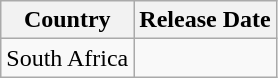<table class="wikitable">
<tr>
<th>Country</th>
<th>Release Date</th>
</tr>
<tr>
<td>South Africa</td>
<td></td>
</tr>
</table>
